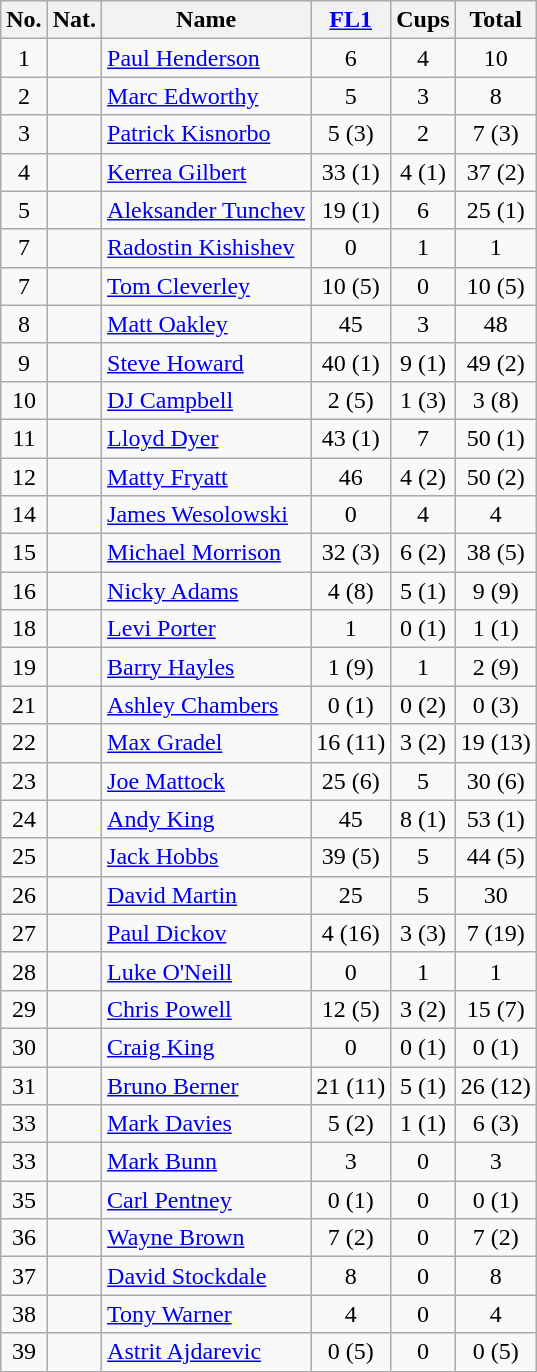<table class="wikitable">
<tr>
<th>No.</th>
<th>Nat.</th>
<th>Name</th>
<th><a href='#'>FL1</a></th>
<th>Cups</th>
<th>Total</th>
</tr>
<tr>
<td align=center>1</td>
<td></td>
<td><a href='#'>Paul Henderson</a></td>
<td align=center>6</td>
<td align=center>4</td>
<td align=center>10</td>
</tr>
<tr>
<td align=center>2</td>
<td></td>
<td><a href='#'>Marc Edworthy</a></td>
<td align=center>5</td>
<td align=center>3</td>
<td align=center>8</td>
</tr>
<tr>
<td align=center>3</td>
<td></td>
<td><a href='#'>Patrick Kisnorbo</a></td>
<td align=center>5 (3)</td>
<td align=center>2</td>
<td align=center>7 (3)</td>
</tr>
<tr>
<td align=center>4</td>
<td></td>
<td><a href='#'>Kerrea Gilbert</a></td>
<td align=center>33 (1)</td>
<td align=center>4 (1)</td>
<td align=center>37 (2)</td>
</tr>
<tr>
<td align=center>5</td>
<td></td>
<td><a href='#'>Aleksander Tunchev</a></td>
<td align=center>19 (1)</td>
<td align=center>6</td>
<td align=center>25 (1)</td>
</tr>
<tr>
<td align=center>7</td>
<td></td>
<td><a href='#'>Radostin Kishishev</a></td>
<td align=center>0</td>
<td align=center>1</td>
<td align=center>1</td>
</tr>
<tr>
<td align=center>7</td>
<td></td>
<td><a href='#'>Tom Cleverley</a></td>
<td align=center>10 (5)</td>
<td align=center>0</td>
<td align=center>10 (5)</td>
</tr>
<tr>
<td align=center>8</td>
<td></td>
<td><a href='#'>Matt Oakley</a></td>
<td align=center>45</td>
<td align=center>3</td>
<td align=center>48</td>
</tr>
<tr>
<td align=center>9</td>
<td></td>
<td><a href='#'>Steve Howard</a></td>
<td align=center>40 (1)</td>
<td align=center>9 (1)</td>
<td align=center>49 (2)</td>
</tr>
<tr>
<td align=center>10</td>
<td></td>
<td><a href='#'>DJ Campbell</a></td>
<td align=center>2 (5)</td>
<td align=center>1 (3)</td>
<td align=center>3 (8)</td>
</tr>
<tr>
<td align=center>11</td>
<td></td>
<td><a href='#'>Lloyd Dyer</a></td>
<td align=center>43 (1)</td>
<td align=center>7</td>
<td align=center>50 (1)</td>
</tr>
<tr>
<td align=center>12</td>
<td></td>
<td><a href='#'>Matty Fryatt</a></td>
<td align=center>46</td>
<td align=center>4 (2)</td>
<td align=center>50 (2)</td>
</tr>
<tr>
<td align=center>14</td>
<td></td>
<td><a href='#'>James Wesolowski</a></td>
<td align=center>0</td>
<td align=center>4</td>
<td align=center>4</td>
</tr>
<tr>
<td align=center>15</td>
<td></td>
<td><a href='#'>Michael Morrison</a></td>
<td align=center>32 (3)</td>
<td align=center>6 (2)</td>
<td align=center>38 (5)</td>
</tr>
<tr>
<td align=center>16</td>
<td></td>
<td><a href='#'>Nicky Adams</a></td>
<td align=center>4 (8)</td>
<td align=center>5 (1)</td>
<td align=center>9 (9)</td>
</tr>
<tr>
<td align=center>18</td>
<td></td>
<td><a href='#'>Levi Porter</a></td>
<td align=center>1</td>
<td align=center>0 (1)</td>
<td align=center>1 (1)</td>
</tr>
<tr>
<td align=center>19</td>
<td></td>
<td><a href='#'>Barry Hayles</a></td>
<td align=center>1 (9)</td>
<td align=center>1</td>
<td align=center>2 (9)</td>
</tr>
<tr>
<td align=center>21</td>
<td></td>
<td><a href='#'>Ashley Chambers</a></td>
<td align=center>0 (1)</td>
<td align=center>0 (2)</td>
<td align=center>0 (3)</td>
</tr>
<tr>
<td align=center>22</td>
<td></td>
<td><a href='#'>Max Gradel</a></td>
<td align=center>16 (11)</td>
<td align=center>3 (2)</td>
<td align=center>19 (13)</td>
</tr>
<tr>
<td align=center>23</td>
<td></td>
<td><a href='#'>Joe Mattock</a></td>
<td align=center>25 (6)</td>
<td align=center>5</td>
<td align=center>30 (6)</td>
</tr>
<tr>
<td align=center>24</td>
<td></td>
<td><a href='#'>Andy King</a></td>
<td align=center>45</td>
<td align=center>8 (1)</td>
<td align=center>53 (1)</td>
</tr>
<tr>
<td align=center>25</td>
<td></td>
<td><a href='#'>Jack Hobbs</a></td>
<td align=center>39 (5)</td>
<td align=center>5</td>
<td align=center>44 (5)</td>
</tr>
<tr>
<td align=center>26</td>
<td></td>
<td><a href='#'>David Martin</a></td>
<td align=center>25</td>
<td align=center>5</td>
<td align=center>30</td>
</tr>
<tr>
<td align=center>27</td>
<td></td>
<td><a href='#'>Paul Dickov</a></td>
<td align=center>4 (16)</td>
<td align=center>3 (3)</td>
<td align=center>7 (19)</td>
</tr>
<tr>
<td align=center>28</td>
<td></td>
<td><a href='#'>Luke O'Neill</a></td>
<td align=center>0</td>
<td align=center>1</td>
<td align=center>1</td>
</tr>
<tr>
<td align=center>29</td>
<td></td>
<td><a href='#'>Chris Powell</a></td>
<td align=center>12 (5)</td>
<td align=center>3 (2)</td>
<td align=center>15 (7)</td>
</tr>
<tr>
<td align=center>30</td>
<td></td>
<td><a href='#'>Craig King</a></td>
<td align=center>0</td>
<td align=center>0 (1)</td>
<td align=center>0 (1)</td>
</tr>
<tr>
<td align=center>31</td>
<td></td>
<td><a href='#'>Bruno Berner</a></td>
<td align=center>21 (11)</td>
<td align=center>5 (1)</td>
<td align=center>26 (12)</td>
</tr>
<tr>
<td align=center>33</td>
<td></td>
<td><a href='#'>Mark Davies</a></td>
<td align=center>5 (2)</td>
<td align=center>1 (1)</td>
<td align=center>6 (3)</td>
</tr>
<tr>
<td align=center>33</td>
<td></td>
<td><a href='#'>Mark Bunn</a></td>
<td align=center>3</td>
<td align=center>0</td>
<td align=center>3</td>
</tr>
<tr>
<td align=center>35</td>
<td></td>
<td><a href='#'>Carl Pentney</a></td>
<td align=center>0 (1)</td>
<td align=center>0</td>
<td align=center>0 (1)</td>
</tr>
<tr>
<td align=center>36</td>
<td></td>
<td><a href='#'>Wayne Brown</a></td>
<td align=center>7 (2)</td>
<td align=center>0</td>
<td align=center>7 (2)</td>
</tr>
<tr>
<td align=center>37</td>
<td></td>
<td><a href='#'>David Stockdale</a></td>
<td align=center>8</td>
<td align=center>0</td>
<td align=center>8</td>
</tr>
<tr>
<td align=center>38</td>
<td></td>
<td><a href='#'>Tony Warner</a></td>
<td align=center>4</td>
<td align=center>0</td>
<td align=center>4</td>
</tr>
<tr>
<td align=center>39</td>
<td></td>
<td><a href='#'>Astrit Ajdarevic</a></td>
<td align=center>0 (5)</td>
<td align=center>0</td>
<td align=center>0 (5)</td>
</tr>
</table>
